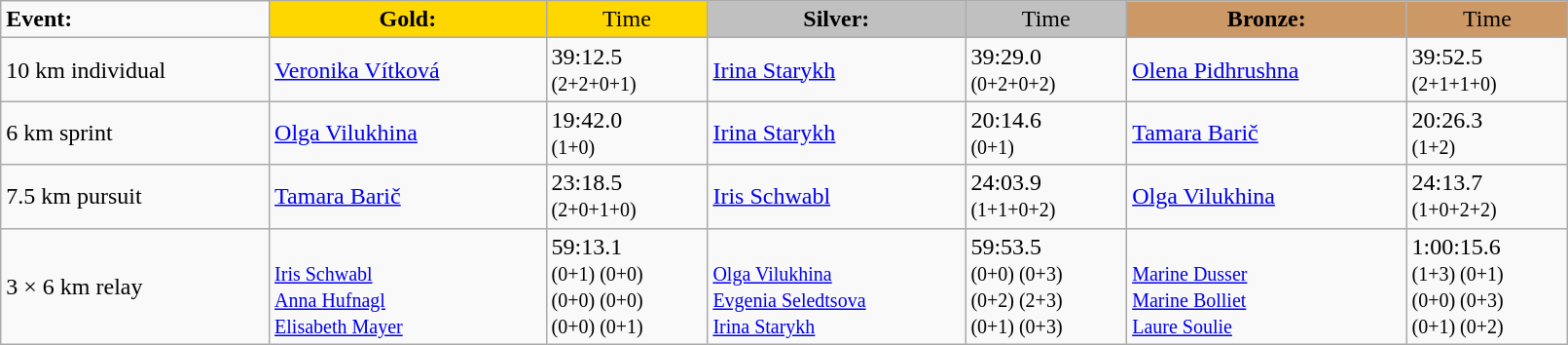<table class="wikitable" width=85%>
<tr>
<td><strong>Event:</strong></td>
<td style="text-align:center;background-color:gold;"><strong>Gold:</strong></td>
<td style="text-align:center;background-color:gold;">Time</td>
<td style="text-align:center;background-color:silver;"><strong>Silver:</strong></td>
<td style="text-align:center;background-color:silver;">Time</td>
<td style="text-align:center;background-color:#CC9966;"><strong>Bronze:</strong></td>
<td style="text-align:center;background-color:#CC9966;">Time</td>
</tr>
<tr>
<td>10 km individual<br><em></em></td>
<td><a href='#'>Veronika Vítková</a><br><small></small></td>
<td>39:12.5<br><small>(2+2+0+1)</small></td>
<td><a href='#'>Irina Starykh</a><br><small></small></td>
<td>39:29.0 <br><small>(0+2+0+2)</small></td>
<td><a href='#'>Olena Pidhrushna</a><br><small></small></td>
<td>39:52.5<br><small>(2+1+1+0)</small></td>
</tr>
<tr>
<td>6 km sprint<br><em></em></td>
<td><a href='#'>Olga Vilukhina</a><br><small></small></td>
<td>19:42.0<br><small>(1+0)</small></td>
<td><a href='#'>Irina Starykh</a><br><small></small></td>
<td>20:14.6<br><small>(0+1)</small></td>
<td><a href='#'>Tamara Barič</a><br><small></small></td>
<td>20:26.3<br><small>(1+2)</small></td>
</tr>
<tr>
<td>7.5 km pursuit<br><em></em></td>
<td><a href='#'>Tamara Barič</a><br><small></small></td>
<td>23:18.5<br><small>(2+0+1+0)</small></td>
<td><a href='#'>Iris Schwabl</a><br><small></small></td>
<td>24:03.9<br><small>(1+1+0+2)</small></td>
<td><a href='#'>Olga Vilukhina</a><br><small></small></td>
<td>24:13.7<br><small>(1+0+2+2)</small></td>
</tr>
<tr>
<td>3 × 6 km relay<br><em></em></td>
<td>  <br><small><a href='#'>Iris Schwabl</a><br><a href='#'>Anna Hufnagl</a><br><a href='#'>Elisabeth Mayer</a></small></td>
<td>59:13.1<br><small>(0+1) (0+0)<br>(0+0) (0+0)<br>(0+0) (0+1)</small></td>
<td>  <br><small><a href='#'>Olga Vilukhina</a><br><a href='#'>Evgenia Seledtsova</a><br><a href='#'>Irina Starykh</a></small></td>
<td>59:53.5<br><small>(0+0) (0+3)<br>(0+2) (2+3)<br>(0+1) (0+3)</small></td>
<td>  <br><small><a href='#'>Marine Dusser</a><br><a href='#'>Marine Bolliet</a><br><a href='#'>Laure Soulie</a></small></td>
<td>1:00:15.6<br><small>(1+3) (0+1)<br>(0+0) (0+3)<br>(0+1) (0+2)</small></td>
</tr>
</table>
